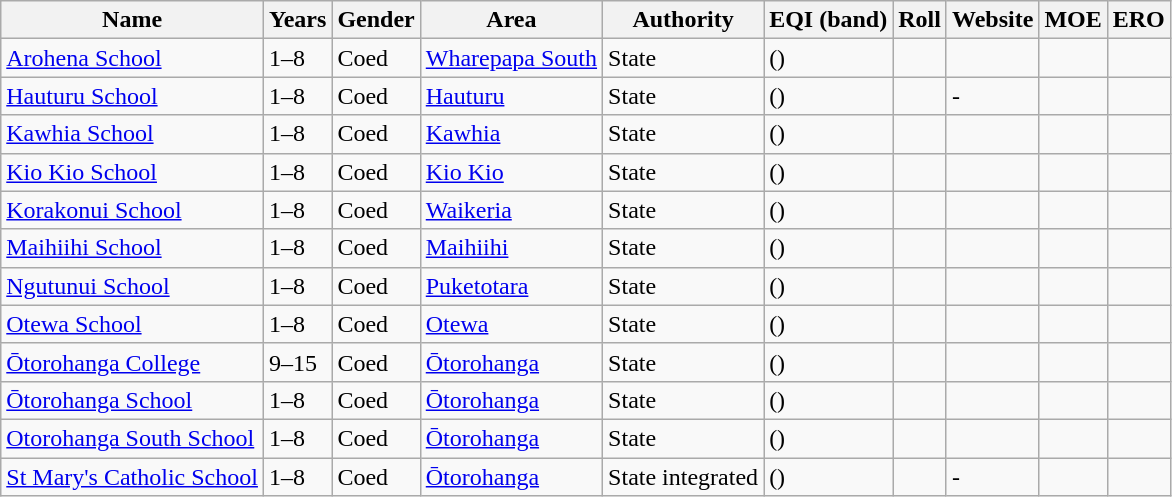<table class="wikitable sortable">
<tr>
<th>Name</th>
<th>Years</th>
<th>Gender</th>
<th>Area</th>
<th>Authority</th>
<th>EQI (band)</th>
<th>Roll</th>
<th>Website</th>
<th>MOE</th>
<th>ERO</th>
</tr>
<tr>
<td><a href='#'>Arohena School</a></td>
<td>1–8</td>
<td>Coed</td>
<td><a href='#'>Wharepapa South</a></td>
<td>State</td>
<td> ()</td>
<td></td>
<td></td>
<td></td>
<td></td>
</tr>
<tr>
<td><a href='#'>Hauturu School</a></td>
<td>1–8</td>
<td>Coed</td>
<td><a href='#'>Hauturu</a></td>
<td>State</td>
<td> ()</td>
<td></td>
<td>-</td>
<td></td>
<td></td>
</tr>
<tr>
<td><a href='#'>Kawhia School</a></td>
<td>1–8</td>
<td>Coed</td>
<td><a href='#'>Kawhia</a></td>
<td>State</td>
<td> ()</td>
<td></td>
<td></td>
<td></td>
<td></td>
</tr>
<tr>
<td><a href='#'>Kio Kio School</a></td>
<td>1–8</td>
<td>Coed</td>
<td><a href='#'>Kio Kio</a></td>
<td>State</td>
<td> ()</td>
<td></td>
<td></td>
<td></td>
<td></td>
</tr>
<tr>
<td><a href='#'>Korakonui School</a></td>
<td>1–8</td>
<td>Coed</td>
<td><a href='#'>Waikeria</a></td>
<td>State</td>
<td> ()</td>
<td></td>
<td></td>
<td></td>
<td></td>
</tr>
<tr>
<td><a href='#'>Maihiihi School</a></td>
<td>1–8</td>
<td>Coed</td>
<td><a href='#'>Maihiihi</a></td>
<td>State</td>
<td> ()</td>
<td></td>
<td></td>
<td></td>
<td></td>
</tr>
<tr>
<td><a href='#'>Ngutunui School</a></td>
<td>1–8</td>
<td>Coed</td>
<td><a href='#'>Puketotara</a></td>
<td>State</td>
<td> ()</td>
<td></td>
<td></td>
<td></td>
<td></td>
</tr>
<tr>
<td><a href='#'>Otewa School</a></td>
<td>1–8</td>
<td>Coed</td>
<td><a href='#'>Otewa</a></td>
<td>State</td>
<td> ()</td>
<td></td>
<td></td>
<td></td>
<td></td>
</tr>
<tr>
<td><a href='#'>Ōtorohanga College</a></td>
<td>9–15</td>
<td>Coed</td>
<td><a href='#'>Ōtorohanga</a></td>
<td>State</td>
<td> ()</td>
<td></td>
<td></td>
<td></td>
<td></td>
</tr>
<tr>
<td><a href='#'>Ōtorohanga School</a></td>
<td>1–8</td>
<td>Coed</td>
<td><a href='#'>Ōtorohanga</a></td>
<td>State</td>
<td> ()</td>
<td></td>
<td></td>
<td></td>
<td></td>
</tr>
<tr>
<td><a href='#'>Otorohanga South School</a></td>
<td>1–8</td>
<td>Coed</td>
<td><a href='#'>Ōtorohanga</a></td>
<td>State</td>
<td> ()</td>
<td></td>
<td></td>
<td></td>
<td></td>
</tr>
<tr>
<td><a href='#'>St Mary's Catholic School</a></td>
<td>1–8</td>
<td>Coed</td>
<td><a href='#'>Ōtorohanga</a></td>
<td>State integrated</td>
<td> ()</td>
<td></td>
<td>-</td>
<td></td>
<td></td>
</tr>
</table>
